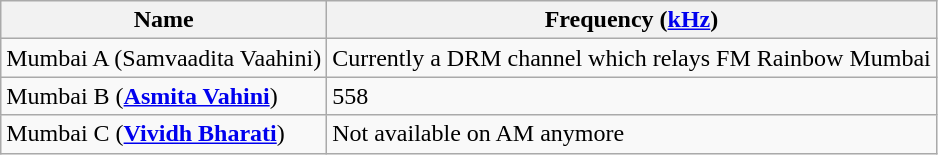<table class="wikitable sortable">
<tr>
<th>Name</th>
<th>Frequency (<a href='#'>kHz</a>)</th>
</tr>
<tr>
<td>Mumbai A (Samvaadita Vaahini)</td>
<td>Currently a DRM channel which relays FM Rainbow Mumbai</td>
</tr>
<tr>
<td>Mumbai B (<strong><a href='#'>Asmita Vahini</a></strong>)</td>
<td>558</td>
</tr>
<tr>
<td>Mumbai C (<strong><a href='#'>Vividh Bharati</a></strong>)</td>
<td>Not available on AM anymore</td>
</tr>
</table>
